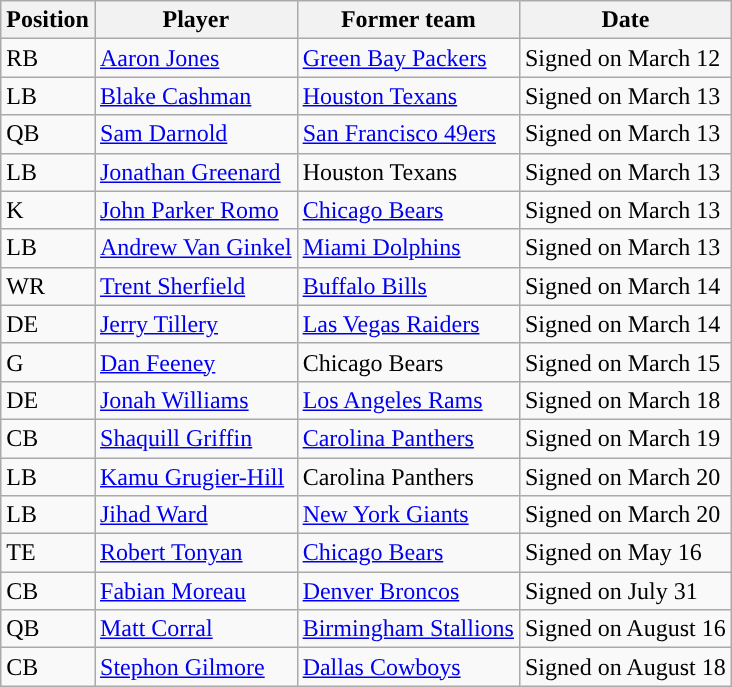<table class="wikitable">
<tr>
<th>Position</th>
<th>Player</th>
<th>Former team</th>
<th>Date</th>
</tr>
<tr>
<td>RB</td>
<td><a href='#'>Aaron Jones</a></td>
<td><a href='#'>Green Bay Packers</a></td>
<td>Signed on March 12</td>
</tr>
<tr>
<td>LB</td>
<td><a href='#'>Blake Cashman</a></td>
<td><a href='#'>Houston Texans</a></td>
<td>Signed on March 13</td>
</tr>
<tr>
<td>QB</td>
<td><a href='#'>Sam Darnold</a></td>
<td><a href='#'>San Francisco 49ers</a></td>
<td>Signed on March 13</td>
</tr>
<tr>
<td>LB</td>
<td><a href='#'>Jonathan Greenard</a></td>
<td>Houston Texans</td>
<td>Signed on March 13</td>
</tr>
<tr>
<td>K</td>
<td><a href='#'>John Parker Romo</a></td>
<td><a href='#'>Chicago Bears</a></td>
<td>Signed on March 13</td>
</tr>
<tr>
<td>LB</td>
<td><a href='#'>Andrew Van Ginkel</a></td>
<td><a href='#'>Miami Dolphins</a></td>
<td>Signed on March 13</td>
</tr>
<tr>
<td>WR</td>
<td><a href='#'>Trent Sherfield</a></td>
<td><a href='#'>Buffalo Bills</a></td>
<td>Signed on March 14</td>
</tr>
<tr>
<td>DE</td>
<td><a href='#'>Jerry Tillery</a></td>
<td><a href='#'>Las Vegas Raiders</a></td>
<td>Signed on March 14</td>
</tr>
<tr>
<td>G</td>
<td><a href='#'>Dan Feeney</a></td>
<td>Chicago Bears</td>
<td>Signed on March 15</td>
</tr>
<tr>
<td>DE</td>
<td><a href='#'>Jonah Williams</a></td>
<td><a href='#'>Los Angeles Rams</a></td>
<td>Signed on March 18</td>
</tr>
<tr>
<td>CB</td>
<td><a href='#'>Shaquill Griffin</a></td>
<td><a href='#'>Carolina Panthers</a></td>
<td>Signed on March 19</td>
</tr>
<tr>
<td>LB</td>
<td><a href='#'>Kamu Grugier-Hill</a></td>
<td>Carolina Panthers</td>
<td>Signed on March 20</td>
</tr>
<tr>
<td>LB</td>
<td><a href='#'>Jihad Ward</a></td>
<td><a href='#'>New York Giants</a></td>
<td>Signed on March 20</td>
</tr>
<tr>
<td>TE</td>
<td><a href='#'>Robert Tonyan</a></td>
<td><a href='#'>Chicago Bears</a></td>
<td>Signed on May 16</td>
</tr>
<tr>
<td>CB</td>
<td><a href='#'>Fabian Moreau</a></td>
<td><a href='#'>Denver Broncos</a></td>
<td>Signed on July 31</td>
</tr>
<tr>
<td>QB</td>
<td><a href='#'>Matt Corral</a></td>
<td><a href='#'>Birmingham Stallions</a></td>
<td>Signed on August 16</td>
</tr>
<tr>
<td>CB</td>
<td><a href='#'>Stephon Gilmore</a></td>
<td><a href='#'>Dallas Cowboys</a></td>
<td>Signed on August 18</td>
</tr>
</table>
